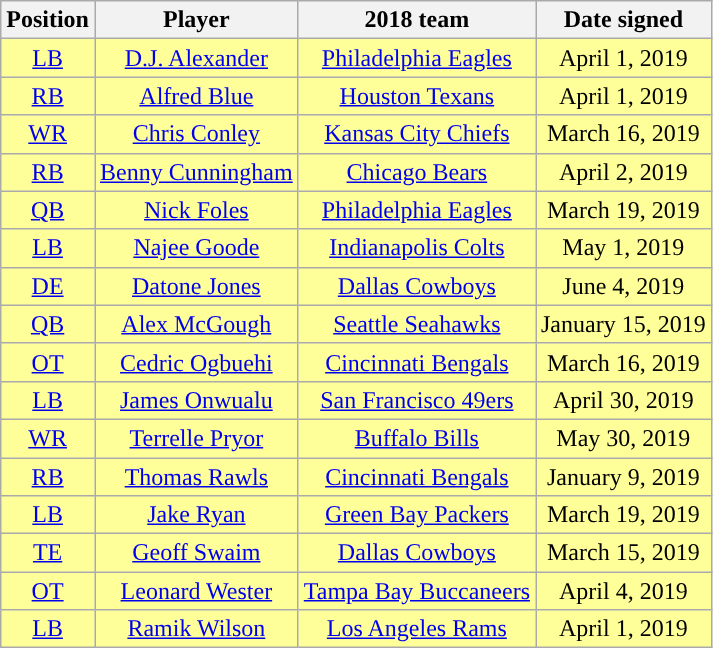<table class="wikitable" style="text-align:center">
<tr>
<th>Position</th>
<th>Player</th>
<th>2018 team</th>
<th>Date signed</th>
</tr>
<tr style="background:#ff9">
<td><a href='#'>LB</a></td>
<td><a href='#'>D.J. Alexander</a></td>
<td><a href='#'>Philadelphia Eagles</a></td>
<td>April 1, 2019</td>
</tr>
<tr style="background:#ff9">
<td><a href='#'>RB</a></td>
<td><a href='#'>Alfred Blue</a></td>
<td><a href='#'>Houston Texans</a></td>
<td>April 1, 2019</td>
</tr>
<tr style="background:#ff9">
<td><a href='#'>WR</a></td>
<td><a href='#'>Chris Conley</a></td>
<td><a href='#'>Kansas City Chiefs</a></td>
<td>March 16, 2019</td>
</tr>
<tr style="background:#ff9">
<td><a href='#'>RB</a></td>
<td><a href='#'>Benny Cunningham</a></td>
<td><a href='#'>Chicago Bears</a></td>
<td>April 2, 2019</td>
</tr>
<tr style="background:#ff9">
<td><a href='#'>QB</a></td>
<td><a href='#'>Nick Foles</a></td>
<td><a href='#'>Philadelphia Eagles</a></td>
<td>March 19, 2019</td>
</tr>
<tr style="background:#ff9">
<td><a href='#'>LB</a></td>
<td><a href='#'>Najee Goode</a></td>
<td><a href='#'>Indianapolis Colts</a></td>
<td>May 1, 2019</td>
</tr>
<tr style="background:#ff9">
<td><a href='#'>DE</a></td>
<td><a href='#'>Datone Jones</a></td>
<td><a href='#'>Dallas Cowboys</a></td>
<td>June 4, 2019</td>
</tr>
<tr style="background:#ff9">
<td><a href='#'>QB</a></td>
<td><a href='#'>Alex McGough</a></td>
<td><a href='#'>Seattle Seahawks</a></td>
<td>January 15, 2019</td>
</tr>
<tr style="background:#ff9">
<td><a href='#'>OT</a></td>
<td><a href='#'>Cedric Ogbuehi</a></td>
<td><a href='#'>Cincinnati Bengals</a></td>
<td>March 16, 2019</td>
</tr>
<tr style="background:#ff9">
<td><a href='#'>LB</a></td>
<td><a href='#'>James Onwualu</a></td>
<td><a href='#'>San Francisco 49ers</a></td>
<td>April 30, 2019</td>
</tr>
<tr style="background:#ff9">
<td><a href='#'>WR</a></td>
<td><a href='#'>Terrelle Pryor</a></td>
<td><a href='#'>Buffalo Bills</a></td>
<td>May 30, 2019</td>
</tr>
<tr style="background:#ff9">
<td><a href='#'>RB</a></td>
<td><a href='#'>Thomas Rawls</a></td>
<td><a href='#'>Cincinnati Bengals</a></td>
<td>January 9, 2019</td>
</tr>
<tr style="background:#ff9">
<td><a href='#'>LB</a></td>
<td><a href='#'>Jake Ryan</a></td>
<td><a href='#'>Green Bay Packers</a></td>
<td>March 19, 2019</td>
</tr>
<tr style="background:#ff9">
<td><a href='#'>TE</a></td>
<td><a href='#'>Geoff Swaim</a></td>
<td><a href='#'>Dallas Cowboys</a></td>
<td>March 15, 2019</td>
</tr>
<tr style="background:#ff9">
<td><a href='#'>OT</a></td>
<td><a href='#'>Leonard Wester</a></td>
<td><a href='#'>Tampa Bay Buccaneers</a></td>
<td>April 4, 2019</td>
</tr>
<tr style="background:#ff9">
<td><a href='#'>LB</a></td>
<td><a href='#'>Ramik Wilson</a></td>
<td><a href='#'>Los Angeles Rams</a></td>
<td>April 1, 2019</td>
</tr>
</table>
